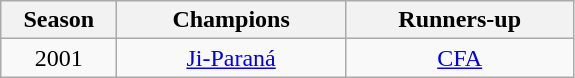<table class="wikitable" style="text-align:center; margin-left:1em;">
<tr>
<th style="width:70px">Season</th>
<th style="width:145px">Champions</th>
<th style="width:145px">Runners-up</th>
</tr>
<tr>
<td>2001</td>
<td><a href='#'>Ji-Paraná</a></td>
<td><a href='#'>CFA</a></td>
</tr>
</table>
